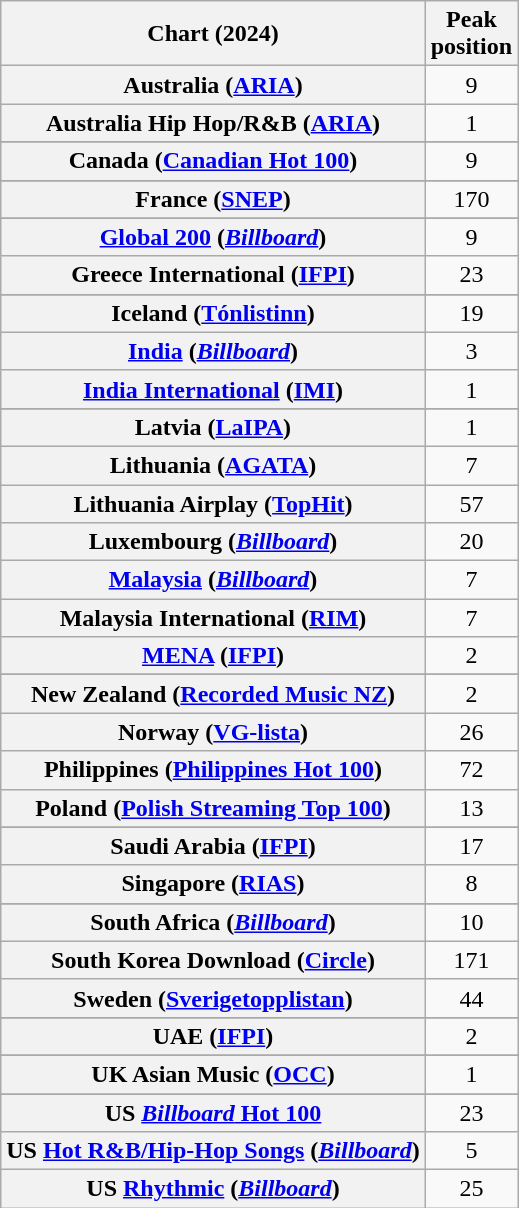<table class="wikitable sortable plainrowheaders" style="text-align:center">
<tr>
<th scope="col">Chart (2024)</th>
<th scope="col">Peak<br>position</th>
</tr>
<tr>
<th scope="row">Australia (<a href='#'>ARIA</a>)</th>
<td>9</td>
</tr>
<tr>
<th scope="row">Australia Hip Hop/R&B (<a href='#'>ARIA</a>)</th>
<td>1</td>
</tr>
<tr>
</tr>
<tr>
<th scope="row">Canada (<a href='#'>Canadian Hot 100</a>)</th>
<td>9</td>
</tr>
<tr>
</tr>
<tr>
</tr>
<tr>
<th scope="row">France (<a href='#'>SNEP</a>)</th>
<td>170</td>
</tr>
<tr>
</tr>
<tr>
<th scope="row"><a href='#'>Global 200</a> (<em><a href='#'>Billboard</a></em>)</th>
<td>9</td>
</tr>
<tr>
<th scope="row">Greece International (<a href='#'>IFPI</a>)</th>
<td>23</td>
</tr>
<tr>
</tr>
<tr>
<th scope="row">Iceland (<a href='#'>Tónlistinn</a>)</th>
<td>19</td>
</tr>
<tr>
<th scope="row"><a href='#'>India</a> (<em><a href='#'>Billboard</a></em>)</th>
<td>3</td>
</tr>
<tr>
<th scope="row"><a href='#'>India International</a> (<a href='#'>IMI</a>)</th>
<td>1</td>
</tr>
<tr>
</tr>
<tr>
<th scope="row">Latvia (<a href='#'>LaIPA</a>)</th>
<td>1</td>
</tr>
<tr>
<th scope="row">Lithuania (<a href='#'>AGATA</a>)</th>
<td>7</td>
</tr>
<tr>
<th scope="row">Lithuania Airplay (<a href='#'>TopHit</a>)</th>
<td>57</td>
</tr>
<tr>
<th scope="row">Luxembourg (<em><a href='#'>Billboard</a></em>)</th>
<td>20</td>
</tr>
<tr>
<th scope="row"><a href='#'>Malaysia</a> (<em><a href='#'>Billboard</a></em>)</th>
<td>7</td>
</tr>
<tr>
<th scope="row">Malaysia International (<a href='#'>RIM</a>)</th>
<td>7</td>
</tr>
<tr>
<th scope="row"><a href='#'>MENA</a> (<a href='#'>IFPI</a>)</th>
<td>2</td>
</tr>
<tr>
</tr>
<tr>
<th scope="row">New Zealand (<a href='#'>Recorded Music NZ</a>)</th>
<td>2</td>
</tr>
<tr>
<th scope="row">Norway (<a href='#'>VG-lista</a>)</th>
<td>26</td>
</tr>
<tr>
<th scope="row">Philippines (<a href='#'>Philippines Hot 100</a>)</th>
<td>72</td>
</tr>
<tr>
<th scope="row">Poland (<a href='#'>Polish Streaming Top 100</a>)</th>
<td>13</td>
</tr>
<tr>
</tr>
<tr>
<th scope="row">Saudi Arabia (<a href='#'>IFPI</a>)</th>
<td>17</td>
</tr>
<tr>
<th scope="row">Singapore (<a href='#'>RIAS</a>)</th>
<td>8</td>
</tr>
<tr>
</tr>
<tr>
<th scope="row">South Africa (<em><a href='#'>Billboard</a></em>)</th>
<td>10</td>
</tr>
<tr>
<th scope="row">South Korea Download (<a href='#'>Circle</a>)</th>
<td>171</td>
</tr>
<tr>
<th scope="row">Sweden (<a href='#'>Sverigetopplistan</a>)</th>
<td>44</td>
</tr>
<tr>
</tr>
<tr>
<th scope="row">UAE (<a href='#'>IFPI</a>)</th>
<td>2</td>
</tr>
<tr>
</tr>
<tr>
<th scope="row">UK Asian Music (<a href='#'>OCC</a>)</th>
<td>1</td>
</tr>
<tr>
</tr>
<tr>
<th scope="row">US <a href='#'><em>Billboard</em> Hot 100</a></th>
<td>23</td>
</tr>
<tr>
<th scope="row">US <a href='#'>Hot R&B/Hip-Hop Songs</a> (<em><a href='#'>Billboard</a></em>)</th>
<td>5</td>
</tr>
<tr>
<th scope="row">US <a href='#'>Rhythmic</a> (<em><a href='#'>Billboard</a></em>)</th>
<td>25</td>
</tr>
</table>
